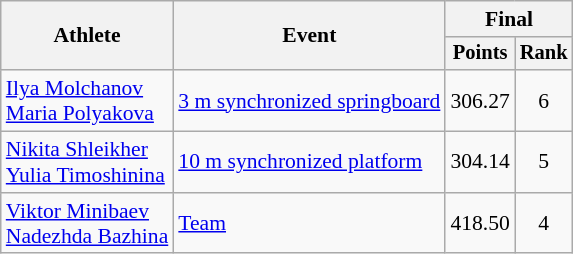<table class=wikitable style="font-size:90%;">
<tr>
<th rowspan="2">Athlete</th>
<th rowspan="2">Event</th>
<th colspan="2">Final</th>
</tr>
<tr style="font-size:95%">
<th>Points</th>
<th>Rank</th>
</tr>
<tr align=center>
<td align=left><a href='#'>Ilya Molchanov</a><br><a href='#'>Maria Polyakova</a></td>
<td align=left><a href='#'>3 m synchronized springboard</a></td>
<td>306.27</td>
<td>6</td>
</tr>
<tr align=center>
<td align=left><a href='#'>Nikita Shleikher</a><br><a href='#'>Yulia Timoshinina</a></td>
<td align=left><a href='#'>10 m synchronized platform</a></td>
<td>304.14</td>
<td>5</td>
</tr>
<tr align=center>
<td align=left><a href='#'>Viktor Minibaev</a><br><a href='#'>Nadezhda Bazhina</a></td>
<td align=left><a href='#'>Team</a></td>
<td>418.50</td>
<td>4</td>
</tr>
</table>
